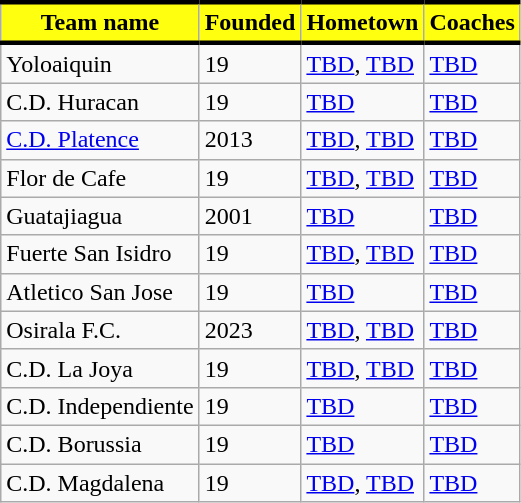<table class="wikitable">
<tr>
<th style="background:#FFFF10; color:black; border-top:black 3px solid; border-bottom:black 3px solid;">Team name</th>
<th style="background:#FFFF10; color:black; border-top:black 3px solid; border-bottom:black 3px solid;">Founded</th>
<th style="background:#FFFF10; color:black; border-top:black 3px solid; border-bottom:black 3px solid;">Hometown</th>
<th style="background:#FFFF10; color:black; border-top:black 3px solid; border-bottom:black 3px solid;">Coaches</th>
</tr>
<tr>
<td>Yoloaiquin</td>
<td>19</td>
<td> <a href='#'>TBD</a>, <a href='#'>TBD</a></td>
<td> <a href='#'>TBD</a></td>
</tr>
<tr>
<td>C.D. Huracan</td>
<td>19</td>
<td> <a href='#'>TBD</a></td>
<td> <a href='#'>TBD</a></td>
</tr>
<tr>
<td><a href='#'>C.D. Platence</a></td>
<td>2013</td>
<td> <a href='#'>TBD</a>, <a href='#'>TBD</a></td>
<td> <a href='#'>TBD</a></td>
</tr>
<tr>
<td>Flor de Cafe</td>
<td>19</td>
<td> <a href='#'>TBD</a>, <a href='#'>TBD</a></td>
<td> <a href='#'>TBD</a></td>
</tr>
<tr>
<td>Guatajiagua</td>
<td>2001</td>
<td> <a href='#'>TBD</a></td>
<td> <a href='#'>TBD</a></td>
</tr>
<tr>
<td>Fuerte San Isidro</td>
<td>19</td>
<td> <a href='#'>TBD</a>, <a href='#'>TBD</a></td>
<td> <a href='#'>TBD</a></td>
</tr>
<tr>
<td>Atletico San Jose</td>
<td>19</td>
<td> <a href='#'>TBD</a></td>
<td> <a href='#'>TBD</a></td>
</tr>
<tr>
<td>Osirala F.C.</td>
<td>2023</td>
<td> <a href='#'>TBD</a>, <a href='#'>TBD</a></td>
<td> <a href='#'>TBD</a></td>
</tr>
<tr>
<td>C.D. La Joya</td>
<td>19</td>
<td> <a href='#'>TBD</a>, <a href='#'>TBD</a></td>
<td> <a href='#'>TBD</a></td>
</tr>
<tr>
<td>C.D. Independiente</td>
<td>19</td>
<td> <a href='#'>TBD</a></td>
<td> <a href='#'>TBD</a></td>
</tr>
<tr>
<td>C.D. Borussia</td>
<td>19</td>
<td> <a href='#'>TBD</a></td>
<td> <a href='#'>TBD</a></td>
</tr>
<tr>
<td>C.D. Magdalena</td>
<td>19</td>
<td> <a href='#'>TBD</a>, <a href='#'>TBD</a></td>
<td> <a href='#'>TBD</a></td>
</tr>
</table>
